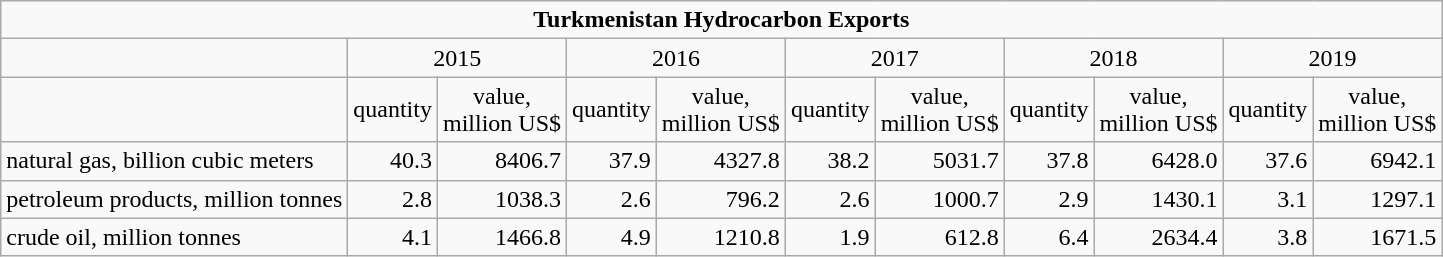<table class="wikitable">
<tr>
<td colspan="11" align="center"><strong>Turkmenistan Hydrocarbon Exports</strong></td>
</tr>
<tr>
<td></td>
<td colspan="2" align="center">2015</td>
<td colspan="2" align="center">2016</td>
<td colspan="2" align="center">2017</td>
<td colspan="2" align="center">2018</td>
<td colspan="2" align="center">2019</td>
</tr>
<tr>
<td></td>
<td align="center">quantity</td>
<td align="center">value,<br>million US$</td>
<td align="center">quantity</td>
<td align="center">value,<br>million US$</td>
<td align="center">quantity</td>
<td align="center">value,<br>million US$</td>
<td align="center">quantity</td>
<td align="center">value,<br>million US$</td>
<td align="center">quantity</td>
<td align="center">value,<br>million US$</td>
</tr>
<tr>
<td>natural gas, billion cubic meters</td>
<td align="right">40.3</td>
<td align="right">8406.7</td>
<td align="right">37.9</td>
<td align="right">4327.8</td>
<td align="right">38.2</td>
<td align="right">5031.7</td>
<td align="right">37.8</td>
<td align="right">6428.0</td>
<td align="right">37.6</td>
<td align="right">6942.1</td>
</tr>
<tr>
<td>petroleum products, million tonnes</td>
<td align="right">2.8</td>
<td align="right">1038.3</td>
<td align="right">2.6</td>
<td align="right">796.2</td>
<td align="right">2.6</td>
<td align="right">1000.7</td>
<td align="right">2.9</td>
<td align="right">1430.1</td>
<td align="right">3.1</td>
<td align="right">1297.1</td>
</tr>
<tr>
<td>crude oil, million tonnes</td>
<td align="right">4.1</td>
<td align="right">1466.8</td>
<td align="right">4.9</td>
<td align="right">1210.8</td>
<td align="right">1.9</td>
<td align="right">612.8</td>
<td align="right">6.4</td>
<td align="right">2634.4</td>
<td align="right">3.8</td>
<td align="right">1671.5</td>
</tr>
</table>
